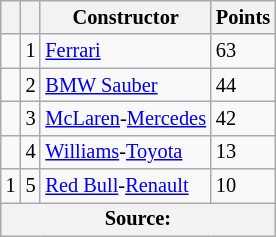<table class="wikitable" style="font-size: 85%;">
<tr>
<th></th>
<th></th>
<th>Constructor</th>
<th>Points</th>
</tr>
<tr>
<td></td>
<td align="center">1</td>
<td> <a href='#'>Ferrari</a></td>
<td>63</td>
</tr>
<tr>
<td></td>
<td align="center">2</td>
<td> <a href='#'>BMW Sauber</a></td>
<td>44</td>
</tr>
<tr>
<td></td>
<td align="center">3</td>
<td> <a href='#'>McLaren</a>-<a href='#'>Mercedes</a></td>
<td>42</td>
</tr>
<tr>
<td></td>
<td align="center">4</td>
<td> <a href='#'>Williams</a>-<a href='#'>Toyota</a></td>
<td>13</td>
</tr>
<tr>
<td> 1</td>
<td align="center">5</td>
<td> <a href='#'>Red Bull</a>-<a href='#'>Renault</a></td>
<td>10</td>
</tr>
<tr>
<th colspan=4>Source:</th>
</tr>
</table>
